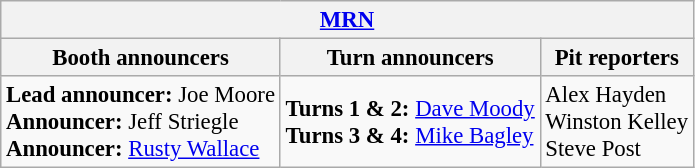<table class="wikitable" style="font-size: 95%;">
<tr>
<th colspan="3"><a href='#'>MRN</a></th>
</tr>
<tr>
<th>Booth announcers</th>
<th>Turn announcers</th>
<th>Pit reporters</th>
</tr>
<tr>
<td><strong>Lead announcer:</strong> Joe Moore<br><strong>Announcer:</strong> Jeff Striegle<br><strong>Announcer:</strong> <a href='#'>Rusty Wallace</a></td>
<td><strong>Turns 1 & 2:</strong> <a href='#'>Dave Moody</a><br><strong>Turns 3 & 4:</strong> <a href='#'>Mike Bagley</a></td>
<td>Alex Hayden<br>Winston Kelley<br>Steve Post</td>
</tr>
</table>
